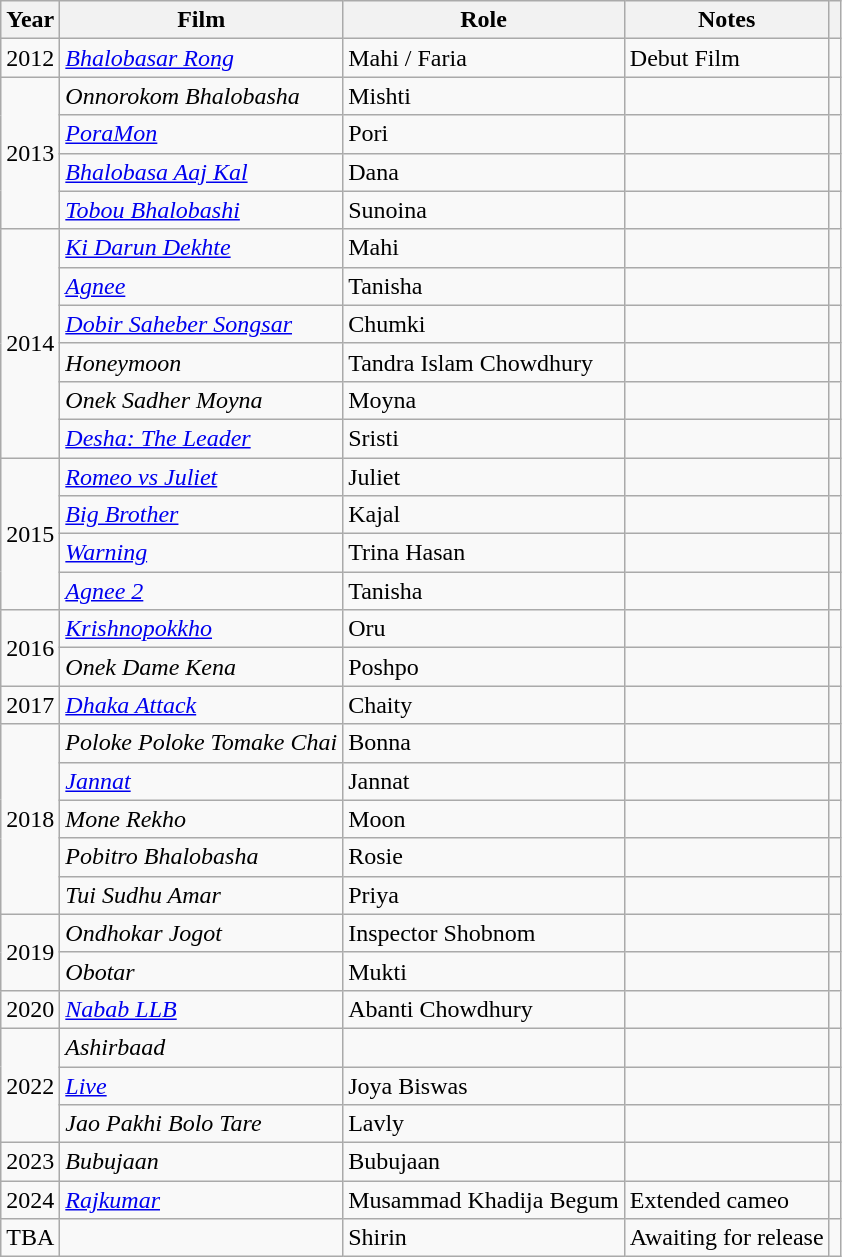<table class="wikitable plainrowheaders sortable">
<tr>
<th>Year</th>
<th>Film</th>
<th>Role</th>
<th>Notes</th>
<th scope="col" class="unsortable"></th>
</tr>
<tr>
<td>2012</td>
<td><em><a href='#'>Bhalobasar Rong</a></em></td>
<td>Mahi / Faria</td>
<td>Debut Film</td>
<td></td>
</tr>
<tr>
<td rowspan="4">2013</td>
<td><em>Onnorokom Bhalobasha</em></td>
<td>Mishti</td>
<td></td>
<td></td>
</tr>
<tr>
<td><em><a href='#'>PoraMon</a></em></td>
<td>Pori</td>
<td></td>
<td></td>
</tr>
<tr>
<td><em><a href='#'>Bhalobasa Aaj Kal</a></em></td>
<td>Dana</td>
<td></td>
<td></td>
</tr>
<tr>
<td><em><a href='#'>Tobou Bhalobashi</a></em></td>
<td>Sunoina</td>
<td></td>
<td></td>
</tr>
<tr>
<td rowspan="6">2014</td>
<td><em><a href='#'>Ki Darun Dekhte</a></em></td>
<td>Mahi</td>
<td></td>
<td></td>
</tr>
<tr>
<td><em><a href='#'>Agnee</a></em></td>
<td>Tanisha</td>
<td></td>
<td></td>
</tr>
<tr>
<td><em><a href='#'>Dobir Saheber Songsar</a></em></td>
<td>Chumki</td>
<td></td>
<td></td>
</tr>
<tr>
<td><em>Honeymoon</em></td>
<td>Tandra Islam Chowdhury</td>
<td></td>
<td></td>
</tr>
<tr>
<td><em>Onek Sadher Moyna</em></td>
<td>Moyna</td>
<td></td>
<td></td>
</tr>
<tr>
<td><em><a href='#'>Desha: The Leader</a></em></td>
<td>Sristi</td>
<td></td>
<td></td>
</tr>
<tr>
<td rowspan="4">2015</td>
<td><em><a href='#'>Romeo vs Juliet</a></em></td>
<td>Juliet</td>
<td></td>
<td></td>
</tr>
<tr>
<td><em><a href='#'>Big Brother</a></em></td>
<td>Kajal</td>
<td></td>
<td></td>
</tr>
<tr>
<td><em><a href='#'>Warning</a></em></td>
<td>Trina Hasan</td>
<td></td>
<td></td>
</tr>
<tr>
<td><em><a href='#'>Agnee 2</a></em></td>
<td>Tanisha</td>
<td></td>
<td></td>
</tr>
<tr>
<td rowspan="2">2016</td>
<td><em><a href='#'>Krishnopokkho</a></em></td>
<td>Oru</td>
<td></td>
<td></td>
</tr>
<tr>
<td><em>Onek Dame Kena</em></td>
<td>Poshpo</td>
<td></td>
<td></td>
</tr>
<tr>
<td rowspan="1">2017</td>
<td><em><a href='#'>Dhaka Attack</a></em></td>
<td>Chaity</td>
<td></td>
<td></td>
</tr>
<tr>
<td rowspan="5">2018</td>
<td><em>Poloke Poloke Tomake Chai</em></td>
<td>Bonna</td>
<td></td>
<td></td>
</tr>
<tr>
<td><em><a href='#'>Jannat</a></em></td>
<td>Jannat</td>
<td></td>
<td></td>
</tr>
<tr>
<td><em>Mone Rekho</em></td>
<td>Moon</td>
<td></td>
<td></td>
</tr>
<tr>
<td><em>Pobitro Bhalobasha</em></td>
<td>Rosie</td>
<td></td>
<td></td>
</tr>
<tr>
<td><em>Tui Sudhu Amar</em></td>
<td>Priya</td>
<td></td>
<td></td>
</tr>
<tr>
<td rowspan="2">2019</td>
<td><em>Ondhokar Jogot</em></td>
<td>Inspector Shobnom</td>
<td></td>
<td></td>
</tr>
<tr>
<td><em>Obotar</em></td>
<td>Mukti</td>
<td></td>
<td></td>
</tr>
<tr>
<td rowspan="1">2020</td>
<td><em><a href='#'>Nabab LLB</a></em></td>
<td>Abanti Chowdhury</td>
<td></td>
<td></td>
</tr>
<tr>
<td rowspan="3">2022</td>
<td><em>Ashirbaad</em></td>
<td></td>
<td></td>
<td></td>
</tr>
<tr>
<td><em><a href='#'>Live</a></em></td>
<td>Joya Biswas</td>
<td></td>
<td></td>
</tr>
<tr>
<td><em>Jao Pakhi Bolo Tare</em></td>
<td>Lavly</td>
<td></td>
<td></td>
</tr>
<tr>
<td>2023</td>
<td><em>Bubujaan</em></td>
<td>Bubujaan</td>
<td></td>
<td></td>
</tr>
<tr>
<td>2024</td>
<td><a href='#'><em>Rajkumar</em></a></td>
<td>Musammad Khadija Begum</td>
<td>Extended cameo</td>
<td></td>
</tr>
<tr>
<td>TBA</td>
<td></td>
<td>Shirin</td>
<td>Awaiting for release</td>
<td></td>
</tr>
</table>
